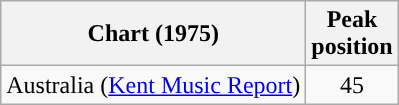<table class="wikitable">
<tr>
<th scope="col">Chart (1975)</th>
<th>Peak<br>position</th>
</tr>
<tr>
<td>Australia (<a href='#'>Kent Music Report</a>)</td>
<td style="text-align:center;">45</td>
</tr>
</table>
